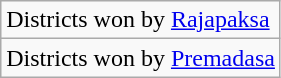<table class="wikitable">
<tr>
<td>Districts won by <a href='#'>Rajapaksa</a></td>
</tr>
<tr>
<td>Districts won by <a href='#'>Premadasa</a></td>
</tr>
</table>
